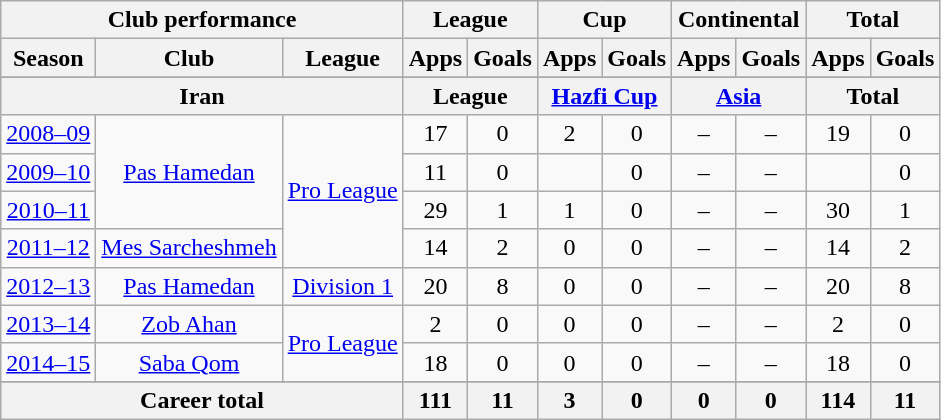<table class="wikitable" style="text-align:center">
<tr>
<th colspan=3>Club performance</th>
<th colspan=2>League</th>
<th colspan=2>Cup</th>
<th colspan=2>Continental</th>
<th colspan=2>Total</th>
</tr>
<tr>
<th>Season</th>
<th>Club</th>
<th>League</th>
<th>Apps</th>
<th>Goals</th>
<th>Apps</th>
<th>Goals</th>
<th>Apps</th>
<th>Goals</th>
<th>Apps</th>
<th>Goals</th>
</tr>
<tr>
</tr>
<tr>
<th colspan=3>Iran</th>
<th colspan=2>League</th>
<th colspan=2><a href='#'>Hazfi Cup</a></th>
<th colspan=2><a href='#'>Asia</a></th>
<th colspan=2>Total</th>
</tr>
<tr>
<td><a href='#'>2008–09</a></td>
<td rowspan="3"><a href='#'>Pas Hamedan</a></td>
<td rowspan="4"><a href='#'>Pro League</a></td>
<td>17</td>
<td>0</td>
<td>2</td>
<td>0</td>
<td>–</td>
<td>–</td>
<td>19</td>
<td>0</td>
</tr>
<tr>
<td><a href='#'>2009–10</a></td>
<td>11</td>
<td>0</td>
<td></td>
<td>0</td>
<td>–</td>
<td>–</td>
<td></td>
<td>0</td>
</tr>
<tr>
<td><a href='#'>2010–11</a></td>
<td>29</td>
<td>1</td>
<td>1</td>
<td>0</td>
<td>–</td>
<td>–</td>
<td>30</td>
<td>1</td>
</tr>
<tr>
<td><a href='#'>2011–12</a></td>
<td rowspan="1"><a href='#'>Mes Sarcheshmeh</a></td>
<td>14</td>
<td>2</td>
<td>0</td>
<td>0</td>
<td>–</td>
<td>–</td>
<td>14</td>
<td>2</td>
</tr>
<tr>
<td><a href='#'>2012–13</a></td>
<td rowspan="1"><a href='#'>Pas Hamedan</a></td>
<td rowspan="1"><a href='#'>Division 1</a></td>
<td>20</td>
<td>8</td>
<td>0</td>
<td>0</td>
<td>–</td>
<td>–</td>
<td>20</td>
<td>8</td>
</tr>
<tr>
<td><a href='#'>2013–14</a></td>
<td rowspan="1"><a href='#'>Zob Ahan</a></td>
<td rowspan="2"><a href='#'>Pro League</a></td>
<td>2</td>
<td>0</td>
<td>0</td>
<td>0</td>
<td>–</td>
<td>–</td>
<td>2</td>
<td>0</td>
</tr>
<tr>
<td><a href='#'>2014–15</a></td>
<td rowspan="1"><a href='#'>Saba Qom</a></td>
<td>18</td>
<td>0</td>
<td>0</td>
<td>0</td>
<td>–</td>
<td>–</td>
<td>18</td>
<td>0</td>
</tr>
<tr>
</tr>
<tr>
<th colspan=3>Career total</th>
<th>111</th>
<th>11</th>
<th>3</th>
<th>0</th>
<th>0</th>
<th>0</th>
<th>114</th>
<th>11</th>
</tr>
</table>
